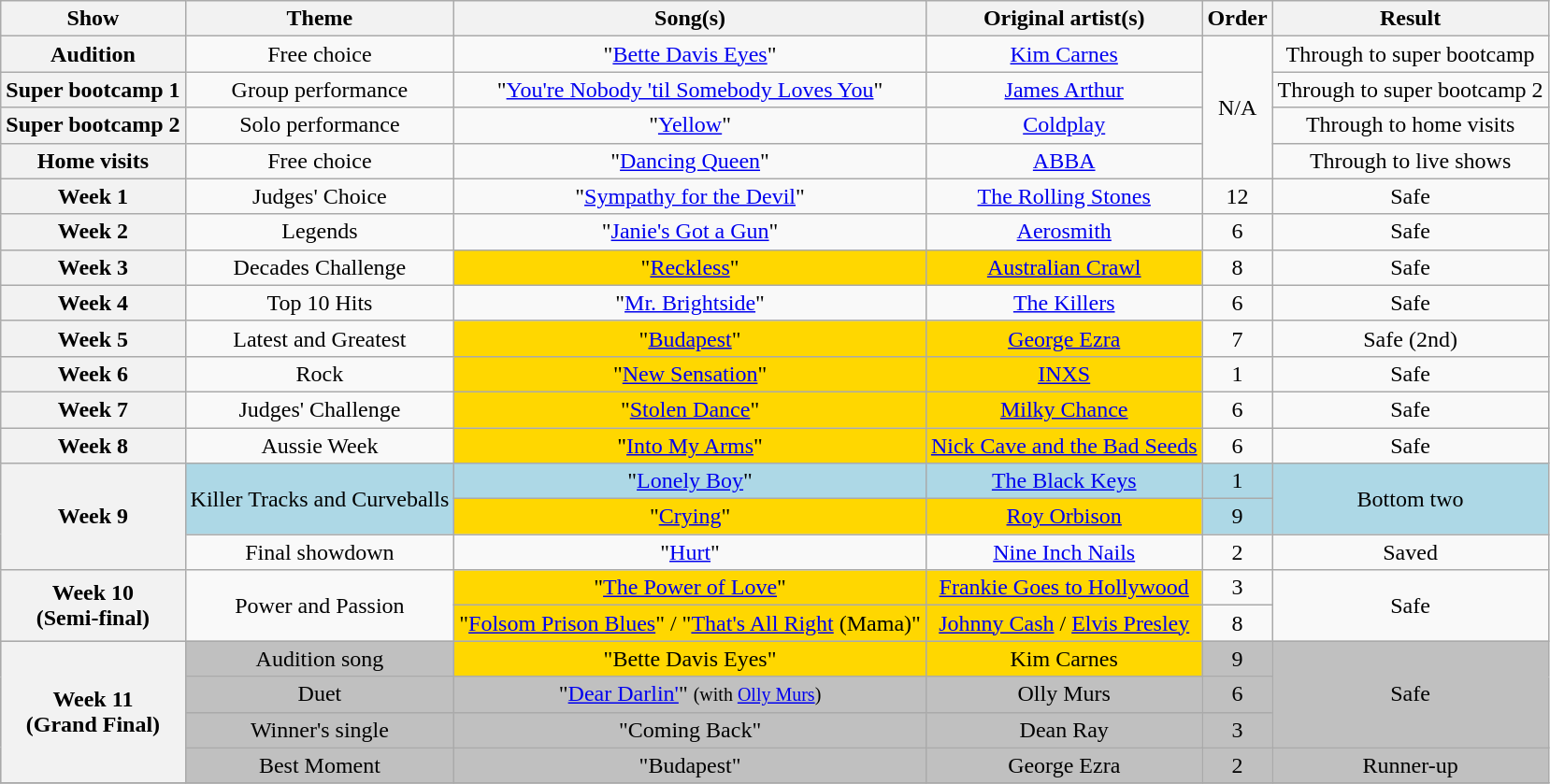<table class="wikitable collapsible collapsed" style="text-align:center;">
<tr>
<th scope="col">Show</th>
<th scope="col">Theme</th>
<th scope="col">Song(s)</th>
<th scope="col">Original artist(s)</th>
<th scope="col">Order</th>
<th scope="col">Result</th>
</tr>
<tr>
<th scope="row">Audition</th>
<td>Free choice</td>
<td>"<a href='#'>Bette Davis Eyes</a>"</td>
<td><a href='#'>Kim Carnes</a></td>
<td rowspan="4">N/A</td>
<td>Through to super bootcamp</td>
</tr>
<tr>
<th scope="row">Super bootcamp 1</th>
<td>Group performance</td>
<td>"<a href='#'>You're Nobody 'til Somebody Loves You</a>"</td>
<td><a href='#'>James Arthur</a></td>
<td>Through to super bootcamp 2</td>
</tr>
<tr>
<th scope="row">Super bootcamp 2</th>
<td>Solo performance</td>
<td>"<a href='#'>Yellow</a>"</td>
<td><a href='#'>Coldplay</a></td>
<td>Through to home visits</td>
</tr>
<tr>
<th scope="row">Home visits</th>
<td>Free choice</td>
<td>"<a href='#'>Dancing Queen</a>"</td>
<td><a href='#'>ABBA</a></td>
<td>Through to live shows</td>
</tr>
<tr>
<th scope="row">Week 1</th>
<td>Judges' Choice</td>
<td>"<a href='#'>Sympathy for the Devil</a>"</td>
<td><a href='#'>The Rolling Stones</a></td>
<td>12</td>
<td>Safe</td>
</tr>
<tr>
<th scope="row">Week 2</th>
<td>Legends</td>
<td>"<a href='#'>Janie's Got a Gun</a>"</td>
<td><a href='#'>Aerosmith</a></td>
<td>6</td>
<td>Safe</td>
</tr>
<tr>
<th scope="row">Week 3</th>
<td>Decades Challenge</td>
<td style="background:gold;">"<a href='#'>Reckless</a>"</td>
<td style="background:gold;"><a href='#'>Australian Crawl</a></td>
<td>8</td>
<td>Safe</td>
</tr>
<tr>
<th scope="row">Week 4</th>
<td>Top 10 Hits</td>
<td>"<a href='#'>Mr. Brightside</a>"</td>
<td><a href='#'>The Killers</a></td>
<td>6</td>
<td>Safe</td>
</tr>
<tr>
<th scope="row">Week 5</th>
<td>Latest and Greatest</td>
<td style="background:gold;">"<a href='#'>Budapest</a>"</td>
<td style="background:gold;"><a href='#'>George Ezra</a></td>
<td>7</td>
<td>Safe (2nd)</td>
</tr>
<tr>
<th scope="row">Week 6</th>
<td>Rock</td>
<td style="background:gold;">"<a href='#'>New Sensation</a>"</td>
<td style="background:gold;"><a href='#'>INXS</a></td>
<td>1</td>
<td>Safe</td>
</tr>
<tr>
<th scope="row">Week 7</th>
<td>Judges' Challenge</td>
<td style="background:gold;">"<a href='#'>Stolen Dance</a>"</td>
<td style="background:gold;"><a href='#'>Milky Chance</a></td>
<td>6</td>
<td>Safe</td>
</tr>
<tr>
<th scope="row">Week 8</th>
<td>Aussie Week</td>
<td style="background:gold;">"<a href='#'>Into My Arms</a>"</td>
<td style="background:gold;"><a href='#'>Nick Cave and the Bad Seeds</a></td>
<td>6</td>
<td>Safe</td>
</tr>
<tr>
<th scope="row" rowspan="3">Week 9</th>
<td rowspan="2" style="background:lightblue;">Killer Tracks and Curveballs</td>
<td style="background:lightblue;">"<a href='#'>Lonely Boy</a>"</td>
<td style="background:lightblue;"><a href='#'>The Black Keys</a></td>
<td style="background:lightblue;">1</td>
<td rowspan="2" style="background:lightblue;">Bottom two</td>
</tr>
<tr>
<td style="background:gold;">"<a href='#'>Crying</a>"</td>
<td style="background:gold;"><a href='#'>Roy Orbison</a></td>
<td style="background:lightblue;">9</td>
</tr>
<tr>
<td>Final showdown</td>
<td>"<a href='#'>Hurt</a>"</td>
<td><a href='#'>Nine Inch Nails</a></td>
<td>2</td>
<td>Saved</td>
</tr>
<tr>
<th scope="row" rowspan="2">Week 10<br>(Semi-final)</th>
<td rowspan="2">Power and Passion</td>
<td style="background:gold;">"<a href='#'>The Power of Love</a>"</td>
<td style="background:gold;"><a href='#'>Frankie Goes to Hollywood</a></td>
<td>3</td>
<td rowspan="2">Safe</td>
</tr>
<tr>
<td style="background:gold;">"<a href='#'>Folsom Prison Blues</a>" / "<a href='#'>That's All Right</a> (Mama)"</td>
<td style="background:gold;"><a href='#'>Johnny Cash</a> / <a href='#'>Elvis Presley</a></td>
<td>8</td>
</tr>
<tr style="background:silver">
<th scope="row" rowspan="4">Week 11<br>(Grand Final)</th>
<td>Audition song</td>
<td style="background:gold;">"Bette Davis Eyes"</td>
<td style="background:gold;">Kim Carnes</td>
<td>9</td>
<td rowspan="3">Safe</td>
</tr>
<tr style="background:silver">
<td>Duet</td>
<td>"<a href='#'>Dear Darlin'</a>" <small>(with <a href='#'>Olly Murs</a>)</small></td>
<td>Olly Murs</td>
<td>6</td>
</tr>
<tr style="background:silver">
<td>Winner's single</td>
<td>"Coming Back"</td>
<td>Dean Ray</td>
<td>3</td>
</tr>
<tr style="background:silver">
<td>Best Moment</td>
<td>"Budapest"</td>
<td>George Ezra</td>
<td>2</td>
<td>Runner-up</td>
</tr>
<tr>
</tr>
</table>
